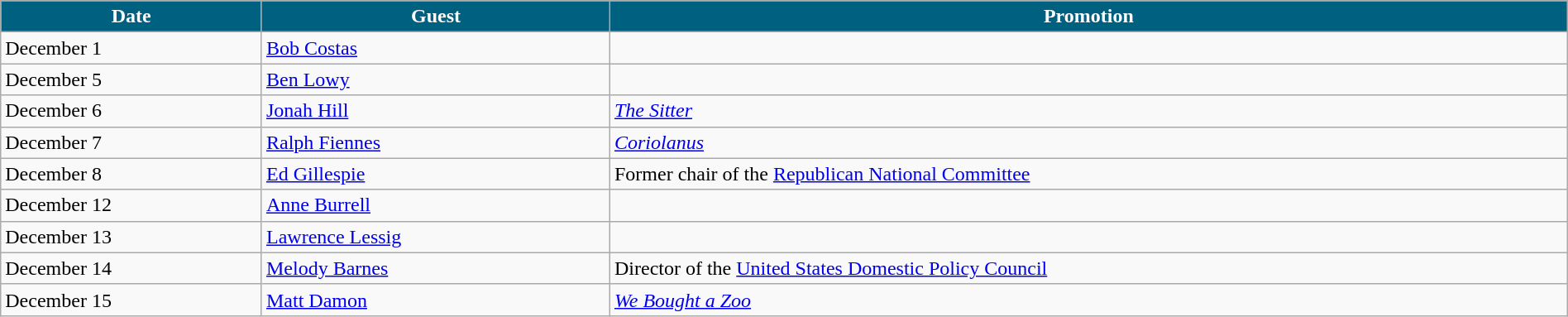<table class="wikitable" width="100%">
<tr bgcolor="#CCCCCC">
<th width="15%" style="background:#006080; color:#FFFFFF">Date</th>
<th width="20%" style="background:#006080; color:#FFFFFF">Guest</th>
<th width="55%" style="background:#006080; color:#FFFFFF">Promotion</th>
</tr>
<tr>
<td>December 1</td>
<td><a href='#'>Bob Costas</a></td>
<td></td>
</tr>
<tr>
<td>December 5</td>
<td><a href='#'>Ben Lowy</a></td>
<td></td>
</tr>
<tr>
<td>December 6</td>
<td><a href='#'>Jonah Hill</a></td>
<td><em><a href='#'>The Sitter</a></em></td>
</tr>
<tr>
<td>December 7</td>
<td><a href='#'>Ralph Fiennes</a></td>
<td><em><a href='#'>Coriolanus</a></em></td>
</tr>
<tr>
<td>December 8</td>
<td><a href='#'>Ed Gillespie</a></td>
<td>Former chair of the <a href='#'>Republican National Committee</a></td>
</tr>
<tr>
<td>December 12</td>
<td><a href='#'>Anne Burrell</a></td>
<td></td>
</tr>
<tr>
<td>December 13</td>
<td><a href='#'>Lawrence Lessig</a></td>
<td></td>
</tr>
<tr>
<td>December 14</td>
<td><a href='#'>Melody Barnes</a></td>
<td>Director of the <a href='#'>United States Domestic Policy Council</a></td>
</tr>
<tr>
<td>December 15</td>
<td><a href='#'>Matt Damon</a></td>
<td><em><a href='#'>We Bought a Zoo</a></em></td>
</tr>
</table>
